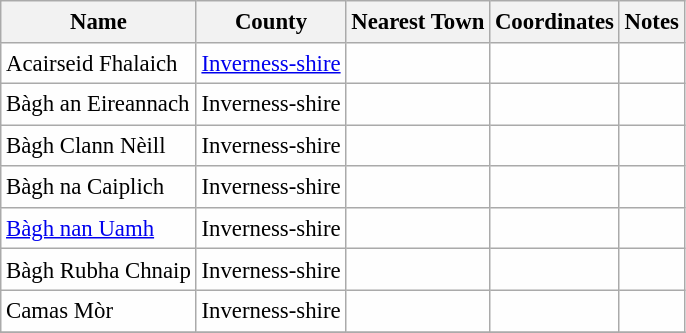<table class="wikitable sortable" style="table-layout:fixed;background-color:#FEFEFE;font-size:95%;padding:0.30em;line-height:1.35em;">
<tr>
<th scope="col">Name</th>
<th scope="col">County</th>
<th scope="col">Nearest Town</th>
<th scope="col" data-sort-type="number">Coordinates</th>
<th scope="col">Notes</th>
</tr>
<tr>
<td>Acairseid Fhalaich</td>
<td><a href='#'>Inverness-shire</a></td>
<td></td>
<td></td>
<td></td>
</tr>
<tr>
<td>Bàgh an Eireannach</td>
<td>Inverness-shire</td>
<td></td>
<td></td>
<td></td>
</tr>
<tr>
<td>Bàgh Clann Nèill</td>
<td>Inverness-shire</td>
<td></td>
<td></td>
<td></td>
</tr>
<tr>
<td>Bàgh na Caiplich</td>
<td>Inverness-shire</td>
<td></td>
<td></td>
<td></td>
</tr>
<tr>
<td><a href='#'>Bàgh nan Uamh</a></td>
<td>Inverness-shire</td>
<td></td>
<td></td>
<td></td>
</tr>
<tr>
<td>Bàgh Rubha Chnaip</td>
<td>Inverness-shire</td>
<td></td>
<td></td>
<td></td>
</tr>
<tr>
<td>Camas Mòr</td>
<td>Inverness-shire</td>
<td></td>
<td></td>
<td></td>
</tr>
<tr>
</tr>
</table>
